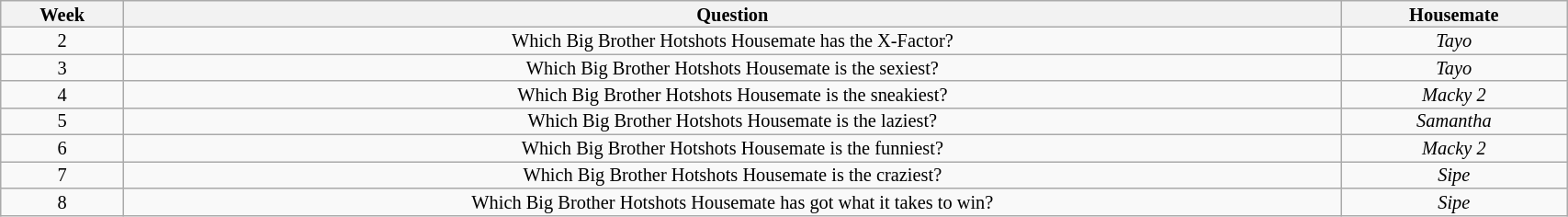<table class="wikitable" style="width:90%; text-align:center; font-size:85%; line-height:13px;">
<tr>
<th>Week</th>
<th>Question</th>
<th>Housemate</th>
</tr>
<tr>
<td>2</td>
<td>Which Big Brother Hotshots Housemate has the X-Factor?</td>
<td><em>Tayo</em></td>
</tr>
<tr>
<td>3</td>
<td>Which Big Brother Hotshots Housemate is the sexiest?</td>
<td><em>Tayo</em></td>
</tr>
<tr>
<td>4</td>
<td>Which Big Brother Hotshots Housemate is the sneakiest?</td>
<td><em>Macky 2</em></td>
</tr>
<tr>
<td>5</td>
<td>Which Big Brother Hotshots Housemate is the laziest?</td>
<td><em>Samantha</em></td>
</tr>
<tr>
<td>6</td>
<td>Which Big Brother Hotshots Housemate is the funniest?</td>
<td><em>Macky 2</em></td>
</tr>
<tr>
<td>7</td>
<td>Which Big Brother Hotshots Housemate is the craziest?</td>
<td><em>Sipe</em></td>
</tr>
<tr>
<td>8</td>
<td>Which Big Brother Hotshots Housemate has got what it takes to win?</td>
<td><em>Sipe</em></td>
</tr>
</table>
